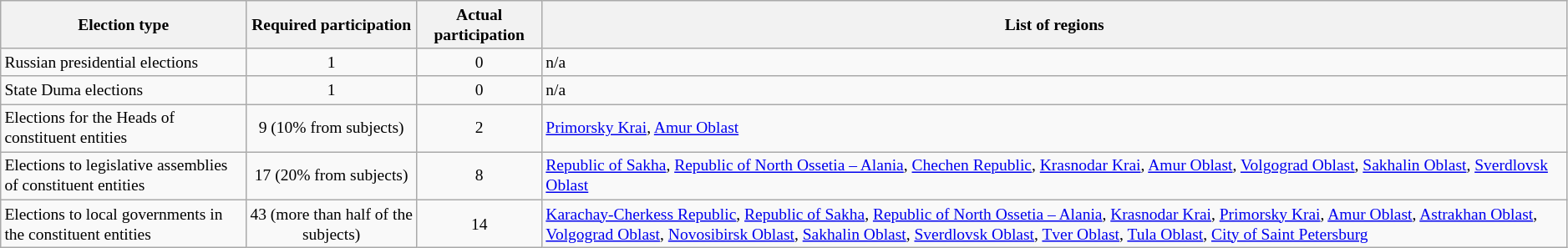<table class="wikitable sortable" style="font-size: small; margin-bottom: 10px; text-align: left;">
<tr>
<th>Election type</th>
<th>Required participation</th>
<th>Actual participation</th>
<th>List of regions</th>
</tr>
<tr>
<td>Russian presidential elections</td>
<td style="text-align: center;">1</td>
<td style="text-align: center;">0</td>
<td>n/a</td>
</tr>
<tr>
<td>State Duma elections</td>
<td style="text-align: center;">1</td>
<td style="text-align: center;">0</td>
<td>n/a</td>
</tr>
<tr>
<td>Elections for the Heads of constituent entities</td>
<td style="text-align: center;">9 (10% from subjects)</td>
<td style="text-align: center;">2</td>
<td><a href='#'>Primorsky Krai</a>, <a href='#'>Amur Oblast</a></td>
</tr>
<tr>
<td>Elections to legislative assemblies of constituent entities</td>
<td style="text-align: center;">17 (20% from subjects)</td>
<td style="text-align: center;">8</td>
<td><a href='#'>Republic of Sakha</a>, <a href='#'>Republic of North Ossetia – Alania</a>, <a href='#'>Chechen Republic</a>, <a href='#'>Krasnodar Krai</a>, <a href='#'>Amur Oblast</a>, <a href='#'>Volgograd Oblast</a>, <a href='#'>Sakhalin Oblast</a>, <a href='#'>Sverdlovsk Oblast</a></td>
</tr>
<tr>
<td>Elections to local governments in the constituent entities</td>
<td style="text-align: center;">43 (more than half of the subjects)</td>
<td style="text-align: center;">14</td>
<td><a href='#'>Karachay-Cherkess Republic</a>, <a href='#'>Republic of Sakha</a>, <a href='#'>Republic of North Ossetia – Alania</a>, <a href='#'>Krasnodar Krai</a>, <a href='#'>Primorsky Krai</a>, <a href='#'>Amur Oblast</a>, <a href='#'>Astrakhan Oblast</a>, <a href='#'>Volgograd Oblast</a>, <a href='#'>Novosibirsk Oblast</a>, <a href='#'>Sakhalin Oblast</a>, <a href='#'>Sverdlovsk Oblast</a>, <a href='#'>Tver Oblast</a>, <a href='#'>Tula Oblast</a>, <a href='#'>City of Saint Petersburg</a></td>
</tr>
</table>
